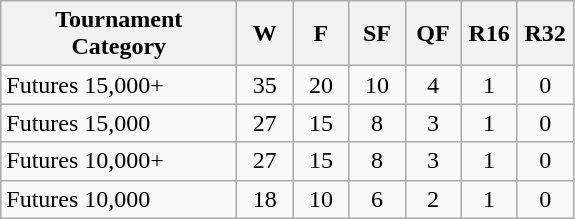<table class="wikitable" style=text-align:center;>
<tr>
<th width=150>Tournament Category</th>
<th width=30>W</th>
<th width=30>F</th>
<th width=30>SF</th>
<th width=30>QF</th>
<th width=30>R16</th>
<th width=30>R32</th>
</tr>
<tr>
<td align=left>Futures 15,000+</td>
<td>35</td>
<td>20</td>
<td>10</td>
<td>4</td>
<td>1</td>
<td>0</td>
</tr>
<tr>
<td align=left>Futures 15,000</td>
<td>27</td>
<td>15</td>
<td>8</td>
<td>3</td>
<td>1</td>
<td>0</td>
</tr>
<tr>
<td align=left>Futures 10,000+</td>
<td>27</td>
<td>15</td>
<td>8</td>
<td>3</td>
<td>1</td>
<td>0</td>
</tr>
<tr>
<td align=left>Futures 10,000</td>
<td>18</td>
<td>10</td>
<td>6</td>
<td>2</td>
<td>1</td>
<td>0</td>
</tr>
</table>
